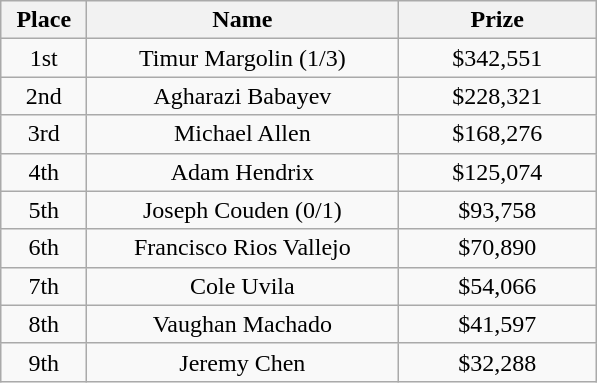<table class="wikitable">
<tr>
<th width="50">Place</th>
<th width="200">Name</th>
<th width="125">Prize</th>
</tr>
<tr>
<td align=center>1st</td>
<td align=center> Timur Margolin (1/3)</td>
<td align=center>$342,551</td>
</tr>
<tr>
<td align=center>2nd</td>
<td align=center> Agharazi Babayev</td>
<td align=center>$228,321</td>
</tr>
<tr>
<td align=center>3rd</td>
<td align=center> Michael Allen</td>
<td align=center>$168,276</td>
</tr>
<tr>
<td align=center>4th</td>
<td align=center> Adam Hendrix</td>
<td align=center>$125,074</td>
</tr>
<tr>
<td align=center>5th</td>
<td align=center> Joseph Couden (0/1)</td>
<td align=center>$93,758</td>
</tr>
<tr>
<td align=center>6th</td>
<td align=center> Francisco Rios Vallejo</td>
<td align=center>$70,890</td>
</tr>
<tr>
<td align=center>7th</td>
<td align=center> Cole Uvila</td>
<td align=center>$54,066</td>
</tr>
<tr>
<td align=center>8th</td>
<td align=center> Vaughan Machado</td>
<td align=center>$41,597</td>
</tr>
<tr>
<td align=center>9th</td>
<td align=center> Jeremy Chen</td>
<td align=center>$32,288</td>
</tr>
</table>
